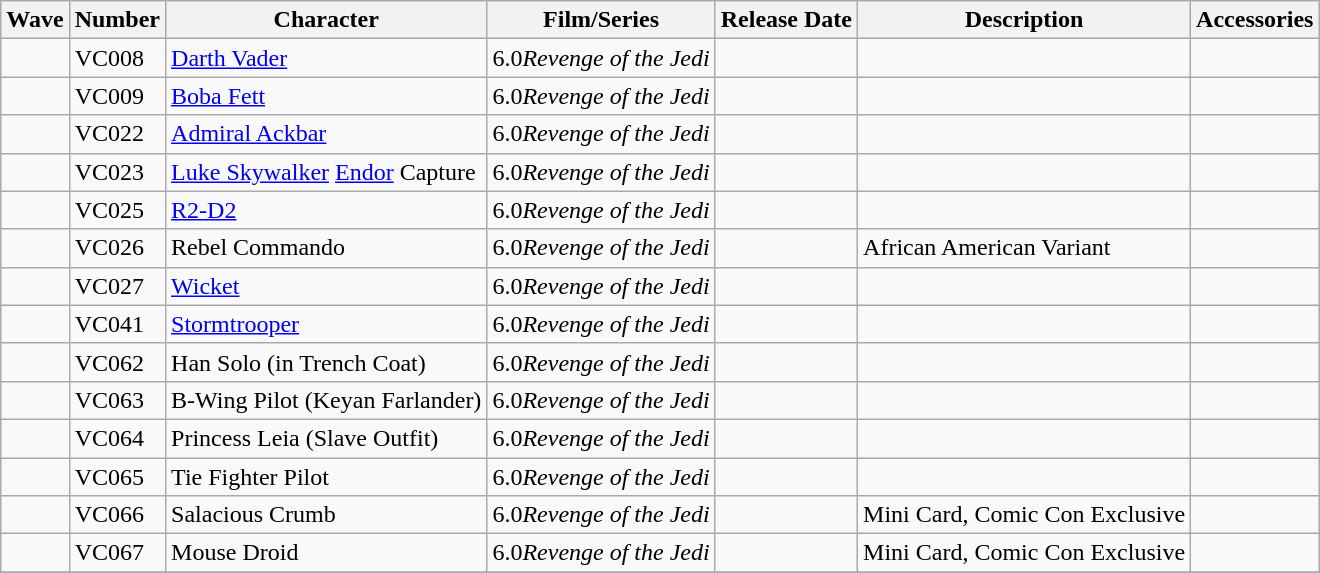<table class="wikitable sortable">
<tr>
<th>Wave</th>
<th>Number</th>
<th class=unsortable>Character</th>
<th>Film/Series</th>
<th>Release Date</th>
<th class=unsortable>Description</th>
<th class=unsortable>Accessories</th>
</tr>
<tr>
<td> </td>
<td>VC008</td>
<td><a href='#'>Darth Vader</a></td>
<td><span>6.0</span><em>Revenge of the Jedi</em></td>
<td> </td>
<td> </td>
<td> </td>
</tr>
<tr>
<td> </td>
<td>VC009</td>
<td><a href='#'>Boba Fett</a></td>
<td><span>6.0</span><em>Revenge of the Jedi</em></td>
<td> </td>
<td> </td>
<td> </td>
</tr>
<tr>
<td> </td>
<td>VC022</td>
<td><a href='#'>Admiral Ackbar</a></td>
<td><span>6.0</span><em>Revenge of the Jedi</em></td>
<td> </td>
<td> </td>
<td> </td>
</tr>
<tr>
<td> </td>
<td>VC023</td>
<td><a href='#'>Luke Skywalker</a> <a href='#'>Endor</a> Capture</td>
<td><span>6.0</span><em>Revenge of the Jedi</em></td>
<td> </td>
<td> </td>
<td> </td>
</tr>
<tr>
<td> </td>
<td>VC025</td>
<td><a href='#'>R2-D2</a></td>
<td><span>6.0</span><em>Revenge of the Jedi</em></td>
<td> </td>
<td> </td>
<td> </td>
</tr>
<tr>
<td> </td>
<td>VC026</td>
<td>Rebel Commando</td>
<td><span>6.0</span><em>Revenge of the Jedi</em></td>
<td> </td>
<td>African American Variant</td>
<td> </td>
</tr>
<tr>
<td> </td>
<td>VC027</td>
<td><a href='#'>Wicket</a></td>
<td><span>6.0</span><em>Revenge of the Jedi</em></td>
<td> </td>
<td> </td>
<td> </td>
</tr>
<tr>
<td> </td>
<td>VC041</td>
<td><a href='#'>Stormtrooper</a></td>
<td><span>6.0</span><em>Revenge of the Jedi</em></td>
<td> </td>
<td> </td>
<td> </td>
</tr>
<tr>
<td> </td>
<td>VC062</td>
<td>Han Solo (in Trench Coat)</td>
<td><span>6.0</span><em>Revenge of the Jedi</em></td>
<td> </td>
<td> </td>
<td> </td>
</tr>
<tr>
<td> </td>
<td>VC063</td>
<td>B-Wing Pilot (Keyan Farlander)</td>
<td><span>6.0</span><em>Revenge of the Jedi</em></td>
<td> </td>
<td> </td>
<td> </td>
</tr>
<tr>
<td> </td>
<td>VC064</td>
<td>Princess Leia (Slave Outfit)</td>
<td><span>6.0</span><em>Revenge of the Jedi</em></td>
<td> </td>
<td> </td>
<td> </td>
</tr>
<tr>
<td> </td>
<td>VC065</td>
<td>Tie Fighter Pilot</td>
<td><span>6.0</span><em>Revenge of the Jedi</em></td>
<td> </td>
<td> </td>
<td> </td>
</tr>
<tr>
<td> </td>
<td>VC066</td>
<td>Salacious Crumb</td>
<td><span>6.0</span><em>Revenge of the Jedi</em></td>
<td> </td>
<td>Mini Card, Comic Con Exclusive</td>
<td> </td>
</tr>
<tr>
<td> </td>
<td>VC067</td>
<td>Mouse Droid</td>
<td><span>6.0</span><em>Revenge of the Jedi</em></td>
<td> </td>
<td>Mini Card, Comic Con Exclusive</td>
<td> </td>
</tr>
<tr>
</tr>
</table>
